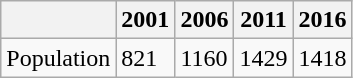<table class="wikitable">
<tr>
<th></th>
<th>2001</th>
<th>2006</th>
<th>2011</th>
<th>2016</th>
</tr>
<tr>
<td>Population</td>
<td>821</td>
<td>1160</td>
<td>1429</td>
<td>1418</td>
</tr>
</table>
